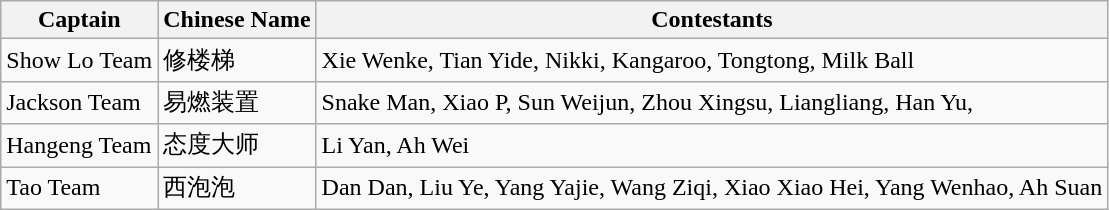<table class="wikitable">
<tr>
<th>Captain</th>
<th>Chinese Name</th>
<th>Contestants</th>
</tr>
<tr>
<td>Show Lo Team</td>
<td>修楼梯</td>
<td>Xie Wenke, Tian Yide, Nikki, Kangaroo, Tongtong, Milk Ball</td>
</tr>
<tr>
<td>Jackson Team</td>
<td>易燃装置</td>
<td>Snake Man, Xiao P, Sun Weijun, Zhou Xingsu, Liangliang, Han Yu,</td>
</tr>
<tr>
<td>Hangeng Team</td>
<td>态度大师</td>
<td>Li Yan, Ah Wei</td>
</tr>
<tr>
<td>Tao Team</td>
<td>西泡泡</td>
<td>Dan Dan, Liu Ye, Yang Yajie, Wang Ziqi, Xiao Xiao Hei, Yang Wenhao, Ah Suan</td>
</tr>
</table>
